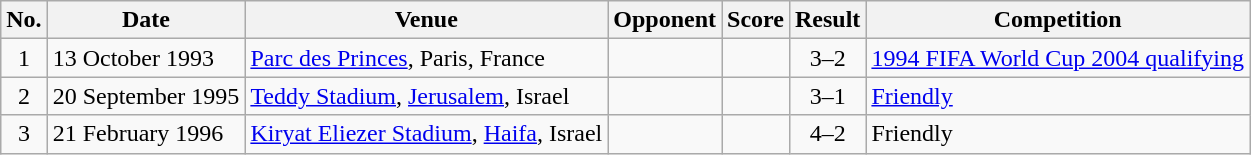<table class="wikitable sortable">
<tr>
<th scope="col">No.</th>
<th scope="col">Date</th>
<th scope="col">Venue</th>
<th scope="col">Opponent</th>
<th scope="col">Score</th>
<th scope="col">Result</th>
<th scope="col">Competition</th>
</tr>
<tr>
<td style="text-align:center">1</td>
<td>13 October 1993</td>
<td><a href='#'>Parc des Princes</a>, Paris, France</td>
<td></td>
<td></td>
<td style="text-align:center">3–2</td>
<td><a href='#'>1994 FIFA World Cup 2004 qualifying</a></td>
</tr>
<tr>
<td style="text-align:center">2</td>
<td>20 September 1995</td>
<td><a href='#'>Teddy Stadium</a>, <a href='#'>Jerusalem</a>, Israel</td>
<td></td>
<td></td>
<td style="text-align:center">3–1</td>
<td><a href='#'>Friendly</a></td>
</tr>
<tr>
<td style="text-align:center">3</td>
<td>21 February 1996</td>
<td><a href='#'>Kiryat Eliezer Stadium</a>, <a href='#'>Haifa</a>, Israel</td>
<td></td>
<td></td>
<td style="text-align:center">4–2</td>
<td>Friendly</td>
</tr>
</table>
